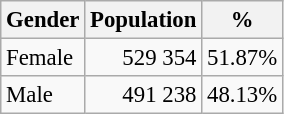<table class="wikitable" style="font-size: 95%; text-align: right">
<tr>
<th>Gender</th>
<th>Population</th>
<th>%</th>
</tr>
<tr>
<td align=left>Female</td>
<td>529 354</td>
<td>51.87%</td>
</tr>
<tr>
<td align=left>Male</td>
<td>491 238</td>
<td>48.13%</td>
</tr>
</table>
